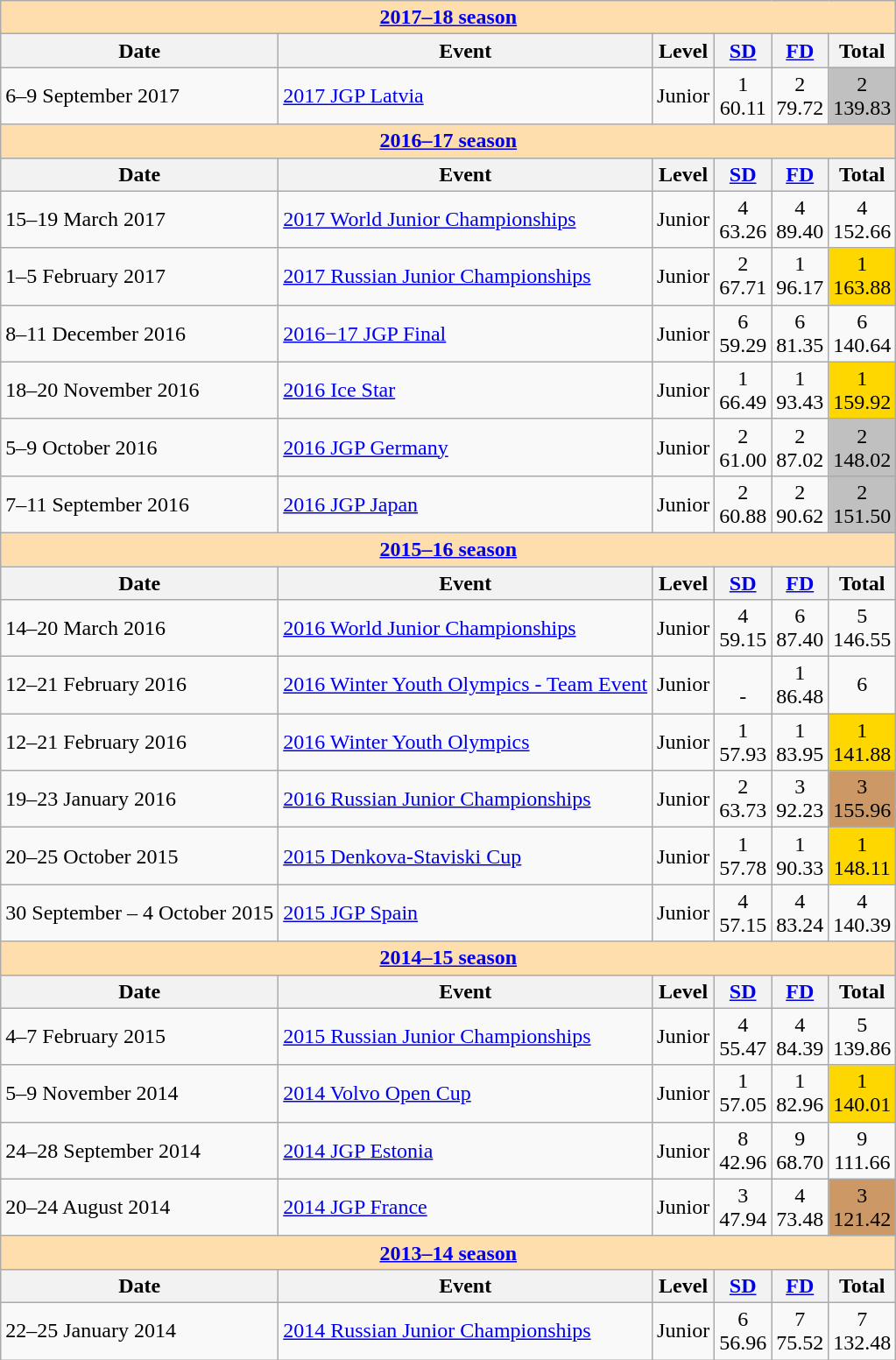<table class="wikitable">
<tr>
<td style="background-color: #ffdead; " colspan=6 align=center><a href='#'><strong>2017–18 season</strong></a></td>
</tr>
<tr>
<th>Date</th>
<th>Event</th>
<th>Level</th>
<th><a href='#'>SD</a></th>
<th><a href='#'>FD</a></th>
<th>Total</th>
</tr>
<tr>
<td>6–9 September 2017</td>
<td><a href='#'>2017 JGP Latvia</a></td>
<td>Junior</td>
<td align=center>1 <br> 60.11</td>
<td align=center>2 <br> 79.72</td>
<td align=center bgcolor=silver>2 <br> 139.83</td>
</tr>
<tr>
<td style="background-color: #ffdead; " colspan=6 align=center><a href='#'><strong>2016–17 season</strong></a></td>
</tr>
<tr>
<th>Date</th>
<th>Event</th>
<th>Level</th>
<th><a href='#'>SD</a></th>
<th><a href='#'>FD</a></th>
<th>Total</th>
</tr>
<tr>
<td>15–19 March 2017</td>
<td><a href='#'>2017 World Junior Championships</a></td>
<td>Junior</td>
<td align=center>4 <br> 63.26</td>
<td align=center>4 <br> 89.40</td>
<td align=center>4 <br> 152.66</td>
</tr>
<tr>
<td>1–5 February 2017</td>
<td><a href='#'>2017 Russian Junior Championships</a></td>
<td>Junior</td>
<td align=center>2 <br> 67.71</td>
<td align=center>1 <br> 96.17</td>
<td align=center bgcolor=gold>1 <br> 163.88</td>
</tr>
<tr>
<td>8–11 December 2016</td>
<td><a href='#'>2016−17 JGP Final</a></td>
<td>Junior</td>
<td align=center>6 <br> 59.29</td>
<td align=center>6 <br> 81.35</td>
<td align=center>6 <br> 140.64</td>
</tr>
<tr>
<td>18–20 November 2016</td>
<td><a href='#'>2016 Ice Star</a></td>
<td>Junior</td>
<td align=center>1 <br> 66.49</td>
<td align=center>1 <br> 93.43</td>
<td align=center bgcolor=gold>1 <br> 159.92</td>
</tr>
<tr>
<td>5–9 October 2016</td>
<td><a href='#'>2016 JGP Germany</a></td>
<td>Junior</td>
<td align=center>2 <br> 61.00</td>
<td align=center>2 <br> 87.02</td>
<td align=center bgcolor=silver>2 <br> 148.02</td>
</tr>
<tr>
<td>7–11 September 2016</td>
<td><a href='#'>2016 JGP Japan</a></td>
<td>Junior</td>
<td align=center>2 <br> 60.88</td>
<td align=center>2 <br> 90.62</td>
<td align=center bgcolor=silver>2 <br> 151.50</td>
</tr>
<tr>
<td style="background-color: #ffdead; " colspan=6 align=center><a href='#'><strong>2015–16 season</strong></a></td>
</tr>
<tr>
<th>Date</th>
<th>Event</th>
<th>Level</th>
<th><a href='#'>SD</a></th>
<th><a href='#'>FD</a></th>
<th>Total</th>
</tr>
<tr>
<td>14–20 March 2016</td>
<td><a href='#'>2016 World Junior Championships</a></td>
<td>Junior</td>
<td align=center>4 <br> 59.15</td>
<td align=center>6 <br> 87.40</td>
<td align=center>5 <br> 146.55</td>
</tr>
<tr>
<td>12–21 February 2016</td>
<td><a href='#'>2016 Winter Youth Olympics - Team Event</a></td>
<td>Junior</td>
<td align=center><br> -</td>
<td align=center>1 <br> 86.48</td>
<td align=center>6 <br></td>
</tr>
<tr>
<td>12–21 February 2016</td>
<td><a href='#'>2016 Winter Youth Olympics</a></td>
<td>Junior</td>
<td align=center>1 <br> 57.93</td>
<td align=center>1 <br> 83.95</td>
<td align=center bgcolor=gold>1 <br> 141.88</td>
</tr>
<tr>
<td>19–23 January 2016</td>
<td><a href='#'>2016 Russian Junior Championships</a></td>
<td>Junior</td>
<td align=center>2 <br> 63.73</td>
<td align=center>3 <br> 92.23</td>
<td align=center bgcolor=cc9966>3 <br> 155.96</td>
</tr>
<tr>
<td>20–25 October 2015</td>
<td><a href='#'>2015 Denkova-Staviski Cup</a></td>
<td>Junior</td>
<td align=center>1 <br> 57.78</td>
<td align=center>1 <br> 90.33</td>
<td align=center bgcolor=gold>1 <br> 148.11</td>
</tr>
<tr>
<td>30 September – 4 October 2015</td>
<td><a href='#'>2015 JGP Spain</a></td>
<td>Junior</td>
<td align=center>4 <br> 57.15</td>
<td align=center>4 <br> 83.24</td>
<td align=center>4 <br> 140.39</td>
</tr>
<tr>
<td style="background-color: #ffdead; " colspan=6 align=center><a href='#'><strong>2014–15 season</strong></a></td>
</tr>
<tr>
<th>Date</th>
<th>Event</th>
<th>Level</th>
<th><a href='#'>SD</a></th>
<th><a href='#'>FD</a></th>
<th>Total</th>
</tr>
<tr>
<td>4–7 February 2015</td>
<td><a href='#'>2015 Russian Junior Championships</a></td>
<td>Junior</td>
<td align=center>4 <br> 55.47</td>
<td align=center>4 <br> 84.39</td>
<td align=center>5 <br> 139.86</td>
</tr>
<tr>
<td>5–9 November 2014</td>
<td><a href='#'>2014 Volvo Open Cup</a></td>
<td>Junior</td>
<td align=center>1 <br> 57.05</td>
<td align=center>1 <br> 82.96</td>
<td align=center bgcolor=gold>1 <br> 140.01</td>
</tr>
<tr>
<td>24–28 September 2014</td>
<td><a href='#'>2014 JGP Estonia</a></td>
<td>Junior</td>
<td align=center>8 <br> 42.96</td>
<td align=center>9 <br> 68.70</td>
<td align=center>9 <br> 111.66</td>
</tr>
<tr>
<td>20–24 August 2014</td>
<td><a href='#'>2014 JGP France</a></td>
<td>Junior</td>
<td align=center>3 <br> 47.94</td>
<td align=center>4 <br> 73.48</td>
<td align=center bgcolor=cc9966>3 <br> 121.42</td>
</tr>
<tr>
<td style="background-color: #ffdead; " colspan=6 align=center><a href='#'><strong>2013–14 season</strong></a></td>
</tr>
<tr>
<th>Date</th>
<th>Event</th>
<th>Level</th>
<th><a href='#'>SD</a></th>
<th><a href='#'>FD</a></th>
<th>Total</th>
</tr>
<tr>
<td>22–25 January 2014</td>
<td><a href='#'>2014 Russian Junior Championships</a></td>
<td>Junior</td>
<td align=center>6 <br> 56.96</td>
<td align=center>7 <br> 75.52</td>
<td align=center>7 <br> 132.48</td>
</tr>
</table>
